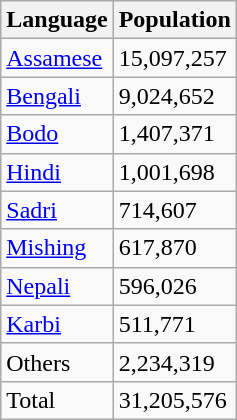<table class="wikitable">
<tr>
<th>Language</th>
<th>Population</th>
</tr>
<tr>
<td><a href='#'>Assamese</a></td>
<td>15,097,257</td>
</tr>
<tr>
<td><a href='#'>Bengali</a></td>
<td>9,024,652</td>
</tr>
<tr>
<td><a href='#'>Bodo</a></td>
<td>1,407,371</td>
</tr>
<tr>
<td><a href='#'>Hindi</a></td>
<td>1,001,698</td>
</tr>
<tr>
<td><a href='#'>Sadri</a></td>
<td>714,607</td>
</tr>
<tr>
<td><a href='#'>Mishing</a></td>
<td>617,870</td>
</tr>
<tr>
<td><a href='#'>Nepali</a></td>
<td>596,026</td>
</tr>
<tr>
<td><a href='#'>Karbi</a></td>
<td>511,771</td>
</tr>
<tr>
<td>Others</td>
<td>2,234,319</td>
</tr>
<tr>
<td>Total</td>
<td>31,205,576</td>
</tr>
</table>
